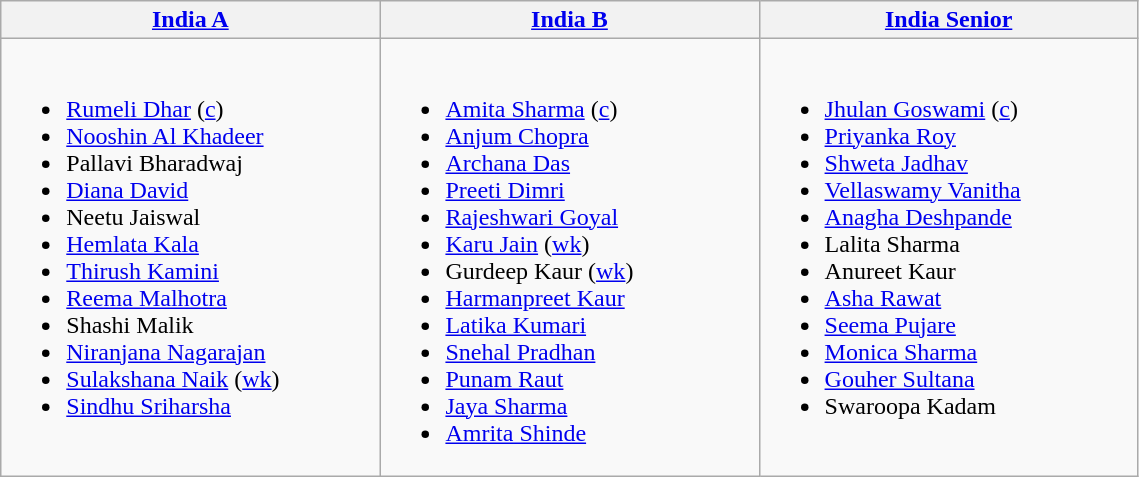<table class="wikitable">
<tr>
<th style="width:25%;"><a href='#'>India A</a></th>
<th style="width:25%;"><a href='#'>India B</a></th>
<th style="width:25%;"><a href='#'>India Senior</a></th>
</tr>
<tr style="vertical-align:top">
<td><br><ul><li><a href='#'>Rumeli Dhar</a> (<a href='#'>c</a>)</li><li><a href='#'>Nooshin Al Khadeer</a></li><li>Pallavi Bharadwaj</li><li><a href='#'>Diana David</a></li><li>Neetu Jaiswal</li><li><a href='#'>Hemlata Kala</a></li><li><a href='#'>Thirush Kamini</a></li><li><a href='#'>Reema Malhotra</a></li><li>Shashi Malik</li><li><a href='#'>Niranjana Nagarajan</a></li><li><a href='#'>Sulakshana Naik</a> (<a href='#'>wk</a>)</li><li><a href='#'>Sindhu Sriharsha</a></li></ul></td>
<td><br><ul><li><a href='#'>Amita Sharma</a> (<a href='#'>c</a>)</li><li><a href='#'>Anjum Chopra</a></li><li><a href='#'>Archana Das</a></li><li><a href='#'>Preeti Dimri</a></li><li><a href='#'>Rajeshwari Goyal</a></li><li><a href='#'>Karu Jain</a> (<a href='#'>wk</a>)</li><li>Gurdeep Kaur (<a href='#'>wk</a>)</li><li><a href='#'>Harmanpreet Kaur</a></li><li><a href='#'>Latika Kumari</a></li><li><a href='#'>Snehal Pradhan</a></li><li><a href='#'>Punam Raut</a></li><li><a href='#'>Jaya Sharma</a></li><li><a href='#'>Amrita Shinde</a></li></ul></td>
<td><br><ul><li><a href='#'>Jhulan Goswami</a> (<a href='#'>c</a>)</li><li><a href='#'>Priyanka Roy</a></li><li><a href='#'>Shweta Jadhav</a></li><li><a href='#'>Vellaswamy Vanitha</a></li><li><a href='#'>Anagha Deshpande</a></li><li>Lalita Sharma</li><li>Anureet Kaur</li><li><a href='#'>Asha Rawat</a></li><li><a href='#'>Seema Pujare</a></li><li><a href='#'>Monica Sharma</a></li><li><a href='#'>Gouher Sultana</a></li><li>Swaroopa Kadam</li></ul></td>
</tr>
</table>
